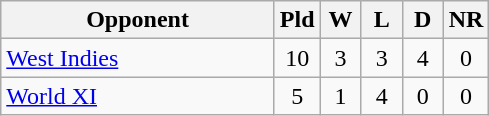<table class="wikitable" style="text-align:center;">
<tr>
<th width=175>Opponent</th>
<th width=20  abbr="Played">Pld</th>
<th width=20  abbr="Won">W</th>
<th width=20  abbr="Lost">L</th>
<th width=20  abbr="Drawn">D</th>
<th width=20  abbr="No result">NR</th>
</tr>
<tr>
<td style="text-align:left;"> <a href='#'>West Indies</a></td>
<td>10</td>
<td>3</td>
<td>3</td>
<td>4</td>
<td>0</td>
</tr>
<tr>
<td style="text-align:left;"> <a href='#'>World XI</a></td>
<td>5</td>
<td>1</td>
<td>4</td>
<td>0</td>
<td>0</td>
</tr>
</table>
